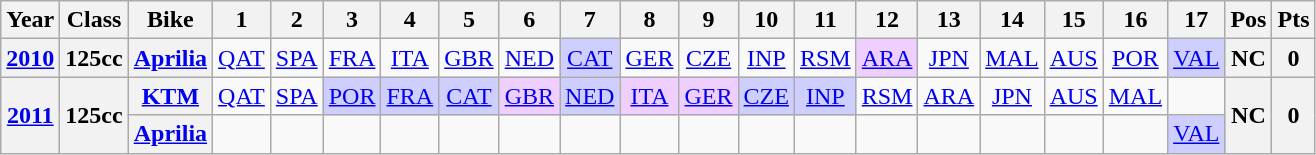<table class="wikitable" style="text-align:center">
<tr>
<th>Year</th>
<th>Class</th>
<th>Bike</th>
<th>1</th>
<th>2</th>
<th>3</th>
<th>4</th>
<th>5</th>
<th>6</th>
<th>7</th>
<th>8</th>
<th>9</th>
<th>10</th>
<th>11</th>
<th>12</th>
<th>13</th>
<th>14</th>
<th>15</th>
<th>16</th>
<th>17</th>
<th>Pos</th>
<th>Pts</th>
</tr>
<tr>
<th><a href='#'>2010</a></th>
<th>125cc</th>
<th><a href='#'>Aprilia</a></th>
<td><a href='#'>QAT</a></td>
<td><a href='#'>SPA</a></td>
<td><a href='#'>FRA</a></td>
<td><a href='#'>ITA</a></td>
<td><a href='#'>GBR</a></td>
<td><a href='#'>NED</a></td>
<td style="background:#CFCFFF;"><a href='#'>CAT</a><br></td>
<td><a href='#'>GER</a></td>
<td><a href='#'>CZE</a></td>
<td><a href='#'>INP</a></td>
<td><a href='#'>RSM</a></td>
<td style="background:#EFCFFF;"><a href='#'>ARA</a><br></td>
<td><a href='#'>JPN</a></td>
<td><a href='#'>MAL</a></td>
<td><a href='#'>AUS</a></td>
<td><a href='#'>POR</a></td>
<td style="background:#CFCFFF;"><a href='#'>VAL</a><br></td>
<th>NC</th>
<th>0</th>
</tr>
<tr>
<th rowspan=2><a href='#'>2011</a></th>
<th rowspan=2>125cc</th>
<th><a href='#'>KTM</a></th>
<td><a href='#'>QAT</a></td>
<td><a href='#'>SPA</a></td>
<td style="background:#CFCFFF;"><a href='#'>POR</a><br></td>
<td style="background:#CFCFFF;"><a href='#'>FRA</a><br></td>
<td style="background:#CFCFFF;"><a href='#'>CAT</a><br></td>
<td style="background:#EFCFFF;"><a href='#'>GBR</a><br></td>
<td style="background:#CFCFFF;"><a href='#'>NED</a><br></td>
<td style="background:#EFCFFF;"><a href='#'>ITA</a><br></td>
<td style="background:#EFCFFF;"><a href='#'>GER</a><br></td>
<td style="background:#CFCFFF;"><a href='#'>CZE</a><br></td>
<td style="background:#CFCFFF;"><a href='#'>INP</a><br></td>
<td><a href='#'>RSM</a></td>
<td><a href='#'>ARA</a></td>
<td><a href='#'>JPN</a></td>
<td><a href='#'>AUS</a></td>
<td><a href='#'>MAL</a></td>
<td></td>
<th rowspan=2>NC</th>
<th rowspan=2>0</th>
</tr>
<tr>
<th><a href='#'>Aprilia</a></th>
<td></td>
<td></td>
<td></td>
<td></td>
<td></td>
<td></td>
<td></td>
<td></td>
<td></td>
<td></td>
<td></td>
<td></td>
<td></td>
<td></td>
<td></td>
<td></td>
<td style="background:#CFCFFF;"><a href='#'>VAL</a><br></td>
</tr>
</table>
